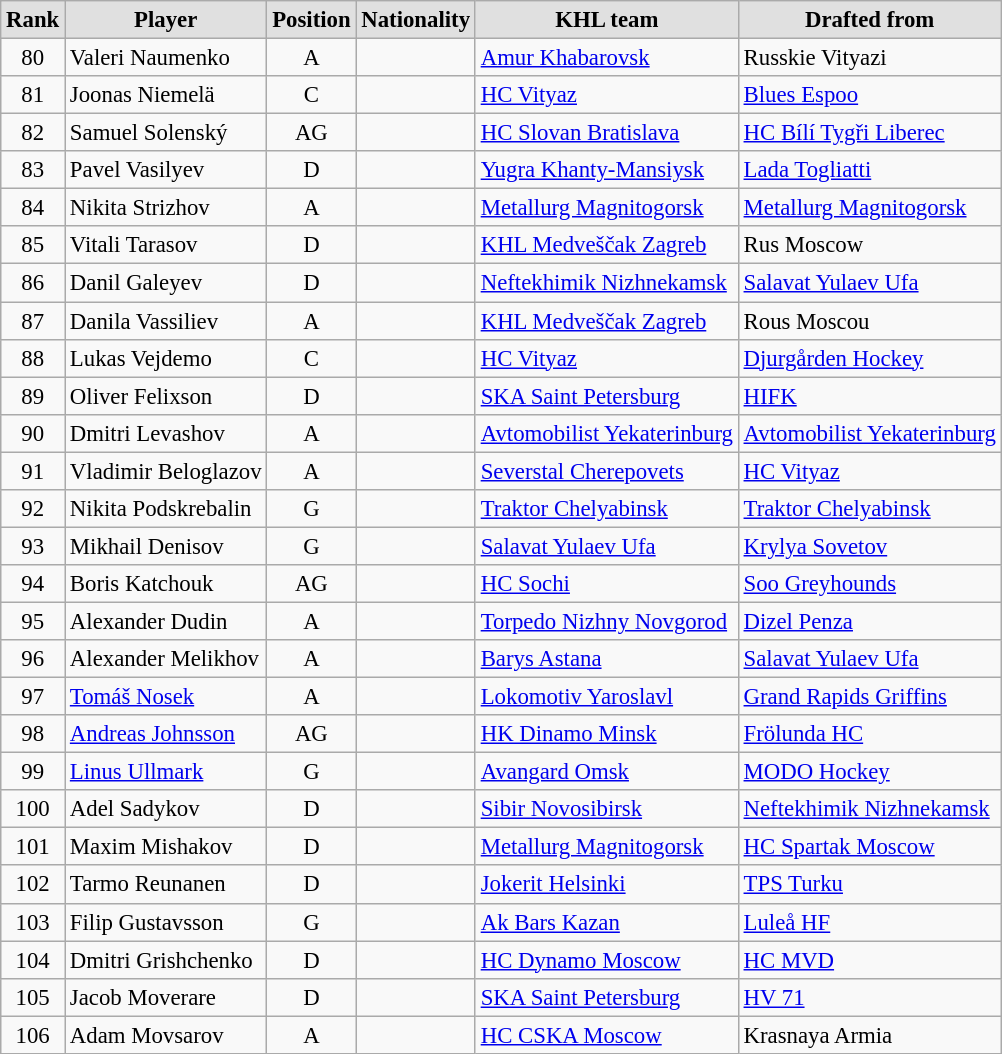<table style="font-size: 95%; text-align: left;" class="wikitable alternance">
<tr>
<th scope="col" style="background: #e0e0e0;">Rank</th>
<th scope="col" style="background: #e0e0e0;">Player</th>
<th scope="col" style="background: #e0e0e0;">Position</th>
<th scope="col" style="background: #e0e0e0;">Nationality</th>
<th scope="col" style="background: #e0e0e0;">KHL team</th>
<th scope="col" style="background: #e0e0e0;">Drafted from</th>
</tr>
<tr>
<td align="center">80</td>
<td>Valeri Naumenko</td>
<td align="center">A</td>
<td></td>
<td><a href='#'>Amur Khabarovsk</a></td>
<td>Russkie Vityazi</td>
</tr>
<tr>
<td align="center">81</td>
<td>Joonas Niemelä</td>
<td align="center">C</td>
<td></td>
<td><a href='#'>HC Vityaz</a></td>
<td><a href='#'>Blues Espoo</a></td>
</tr>
<tr>
<td align="center">82</td>
<td>Samuel Solenský</td>
<td align="center">AG</td>
<td></td>
<td><a href='#'>HC Slovan Bratislava</a></td>
<td><a href='#'>HC Bílí Tygři Liberec</a></td>
</tr>
<tr>
<td align="center">83</td>
<td>Pavel Vasilyev</td>
<td align="center">D</td>
<td></td>
<td><a href='#'>Yugra Khanty-Mansiysk</a></td>
<td><a href='#'>Lada Togliatti</a></td>
</tr>
<tr>
<td align="center">84</td>
<td>Nikita Strizhov</td>
<td align="center">A</td>
<td></td>
<td><a href='#'>Metallurg Magnitogorsk</a></td>
<td><a href='#'>Metallurg Magnitogorsk</a></td>
</tr>
<tr>
<td align="center">85</td>
<td>Vitali Tarasov</td>
<td align="center">D</td>
<td></td>
<td><a href='#'>KHL Medveščak Zagreb</a></td>
<td>Rus Moscow</td>
</tr>
<tr>
<td align="center">86</td>
<td>Danil Galeyev</td>
<td align="center">D</td>
<td></td>
<td><a href='#'>Neftekhimik Nizhnekamsk</a></td>
<td><a href='#'>Salavat Yulaev Ufa</a></td>
</tr>
<tr>
<td align="center">87</td>
<td>Danila Vassiliev</td>
<td align="center">A</td>
<td></td>
<td><a href='#'>KHL Medveščak Zagreb</a></td>
<td>Rous Moscou</td>
</tr>
<tr>
<td align="center">88</td>
<td>Lukas Vejdemo</td>
<td align="center">C</td>
<td></td>
<td><a href='#'>HC Vityaz</a></td>
<td><a href='#'>Djurgården Hockey</a></td>
</tr>
<tr>
<td align="center">89</td>
<td>Oliver Felixson</td>
<td align="center">D</td>
<td></td>
<td><a href='#'>SKA Saint Petersburg</a></td>
<td><a href='#'>HIFK</a></td>
</tr>
<tr>
<td align="center">90</td>
<td>Dmitri Levashov</td>
<td align="center">A</td>
<td></td>
<td><a href='#'>Avtomobilist Yekaterinburg</a></td>
<td><a href='#'>Avtomobilist Yekaterinburg</a></td>
</tr>
<tr>
<td align="center">91</td>
<td>Vladimir Beloglazov</td>
<td align="center">A</td>
<td></td>
<td><a href='#'>Severstal Cherepovets</a></td>
<td><a href='#'>HC Vityaz</a></td>
</tr>
<tr>
<td align="center">92</td>
<td>Nikita Podskrebalin</td>
<td align="center">G</td>
<td></td>
<td><a href='#'>Traktor Chelyabinsk</a></td>
<td><a href='#'>Traktor Chelyabinsk</a></td>
</tr>
<tr>
<td align="center">93</td>
<td>Mikhail Denisov</td>
<td align="center">G</td>
<td></td>
<td><a href='#'>Salavat Yulaev Ufa</a></td>
<td><a href='#'>Krylya Sovetov</a></td>
</tr>
<tr>
<td align="center">94</td>
<td>Boris Katchouk</td>
<td align="center">AG</td>
<td></td>
<td><a href='#'>HC Sochi</a></td>
<td><a href='#'>Soo Greyhounds</a></td>
</tr>
<tr>
<td align="center">95</td>
<td>Alexander Dudin</td>
<td align="center">A</td>
<td></td>
<td><a href='#'>Torpedo Nizhny Novgorod</a></td>
<td><a href='#'>Dizel Penza</a></td>
</tr>
<tr>
<td align="center">96</td>
<td>Alexander Melikhov</td>
<td align="center">A</td>
<td></td>
<td><a href='#'>Barys Astana</a></td>
<td><a href='#'>Salavat Yulaev Ufa</a></td>
</tr>
<tr>
<td align="center">97</td>
<td><a href='#'>Tomáš Nosek</a></td>
<td align="center">A</td>
<td></td>
<td><a href='#'>Lokomotiv Yaroslavl</a></td>
<td><a href='#'>Grand Rapids Griffins</a></td>
</tr>
<tr>
<td align="center">98</td>
<td><a href='#'>Andreas Johnsson</a></td>
<td align="center">AG</td>
<td></td>
<td><a href='#'>HK Dinamo Minsk</a></td>
<td><a href='#'>Frölunda HC</a></td>
</tr>
<tr>
<td align="center">99</td>
<td><a href='#'>Linus Ullmark</a></td>
<td align="center">G</td>
<td></td>
<td><a href='#'>Avangard Omsk</a></td>
<td><a href='#'>MODO Hockey</a></td>
</tr>
<tr>
<td align="center">100</td>
<td>Adel Sadykov</td>
<td align="center">D</td>
<td></td>
<td><a href='#'>Sibir Novosibirsk</a></td>
<td><a href='#'>Neftekhimik Nizhnekamsk</a></td>
</tr>
<tr>
<td align="center">101</td>
<td>Maxim Mishakov</td>
<td align="center">D</td>
<td></td>
<td><a href='#'>Metallurg Magnitogorsk</a></td>
<td><a href='#'>HC Spartak Moscow</a></td>
</tr>
<tr>
<td align="center">102</td>
<td>Tarmo Reunanen</td>
<td align="center">D</td>
<td></td>
<td><a href='#'>Jokerit Helsinki</a></td>
<td><a href='#'>TPS Turku</a></td>
</tr>
<tr>
<td align="center">103</td>
<td>Filip Gustavsson</td>
<td align="center">G</td>
<td></td>
<td><a href='#'>Ak Bars Kazan</a></td>
<td><a href='#'>Luleå HF</a></td>
</tr>
<tr>
<td align="center">104</td>
<td>Dmitri Grishchenko</td>
<td align="center">D</td>
<td></td>
<td><a href='#'>HC Dynamo Moscow</a></td>
<td><a href='#'>HC MVD</a></td>
</tr>
<tr>
<td align="center">105</td>
<td>Jacob Moverare</td>
<td align="center">D</td>
<td></td>
<td><a href='#'>SKA Saint Petersburg</a></td>
<td><a href='#'>HV 71</a></td>
</tr>
<tr>
<td align="center">106</td>
<td>Adam Movsarov</td>
<td align="center">A</td>
<td></td>
<td><a href='#'>HC CSKA Moscow</a></td>
<td>Krasnaya Armia</td>
</tr>
</table>
